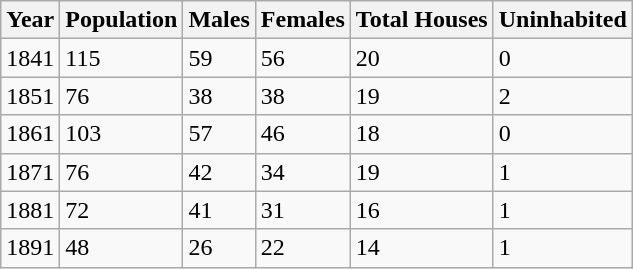<table class="wikitable">
<tr>
<th>Year</th>
<th>Population</th>
<th>Males</th>
<th>Females</th>
<th>Total Houses</th>
<th>Uninhabited</th>
</tr>
<tr>
<td>1841</td>
<td>115</td>
<td>59</td>
<td>56</td>
<td>20</td>
<td>0</td>
</tr>
<tr>
<td>1851</td>
<td>76</td>
<td>38</td>
<td>38</td>
<td>19</td>
<td>2</td>
</tr>
<tr>
<td>1861</td>
<td>103</td>
<td>57</td>
<td>46</td>
<td>18</td>
<td>0</td>
</tr>
<tr>
<td>1871</td>
<td>76</td>
<td>42</td>
<td>34</td>
<td>19</td>
<td>1</td>
</tr>
<tr>
<td>1881</td>
<td>72</td>
<td>41</td>
<td>31</td>
<td>16</td>
<td>1</td>
</tr>
<tr>
<td>1891</td>
<td>48</td>
<td>26</td>
<td>22</td>
<td>14</td>
<td>1</td>
</tr>
</table>
